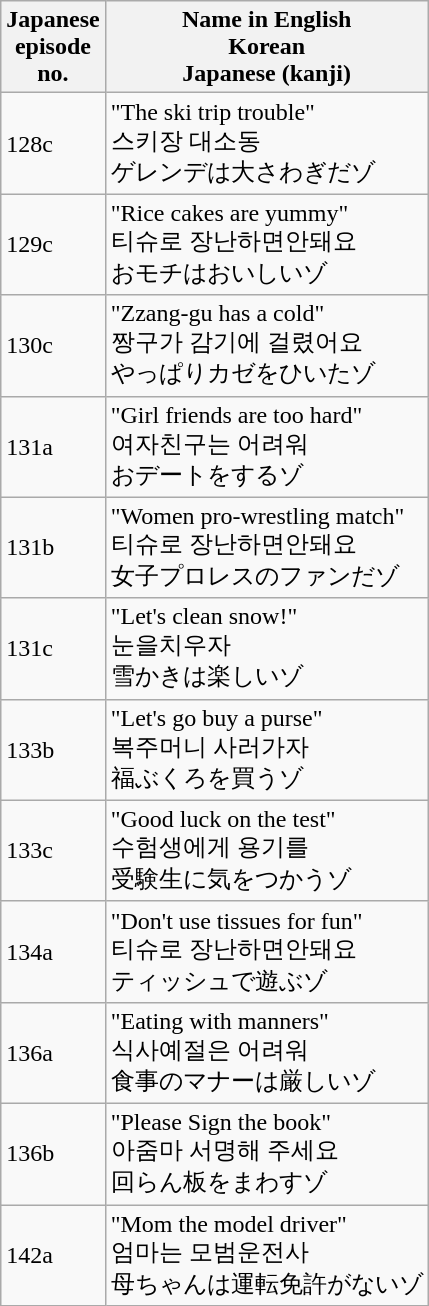<table class="wikitable">
<tr>
<th>Japanese<br>episode<br>no.</th>
<th>Name in English<br>Korean
<br>Japanese (kanji)</th>
</tr>
<tr>
<td>128c</td>
<td>"The ski trip trouble"<br>스키장 대소동<br>
ゲレンデは大さわぎだゾ</td>
</tr>
<tr>
<td>129c</td>
<td>"Rice cakes are yummy"<br>티슈로 장난하면안돼요<br>
おモチはおいしいゾ</td>
</tr>
<tr>
<td>130c</td>
<td>"Zzang-gu has a cold"<br>짱구가 감기에 걸렸어요<br>
やっぱりカゼをひいたゾ</td>
</tr>
<tr>
<td>131a</td>
<td>"Girl friends are too hard"<br>여자친구는 어려워<br>
おデートをするゾ</td>
</tr>
<tr>
<td>131b</td>
<td>"Women pro-wrestling match"<br>티슈로 장난하면안돼요<br>
女子プロレスのファンだゾ</td>
</tr>
<tr>
<td>131c</td>
<td>"Let's clean snow!"<br>눈을치우자<br>
雪かきは楽しいゾ</td>
</tr>
<tr>
<td>133b</td>
<td>"Let's go buy a purse"<br>복주머니 사러가자<br>
福ぶくろを買うゾ</td>
</tr>
<tr>
<td>133c</td>
<td>"Good luck on the test"<br>수험생에게 용기를<br>
受験生に気をつかうゾ</td>
</tr>
<tr>
<td>134a</td>
<td>"Don't use tissues for fun"<br>티슈로 장난하면안돼요<br>
ティッシュで遊ぶゾ</td>
</tr>
<tr>
<td>136a</td>
<td>"Eating with manners"<br>식사예절은 어려워<br>
食事のマナーは厳しいゾ</td>
</tr>
<tr>
<td>136b</td>
<td>"Please Sign the book"<br>아줌마 서명해 주세요<br>
回らん板をまわすゾ</td>
</tr>
<tr>
<td>142a</td>
<td>"Mom the model driver"<br>엄마는 모범운전사<br>
母ちゃんは運転免許がないゾ</td>
</tr>
</table>
